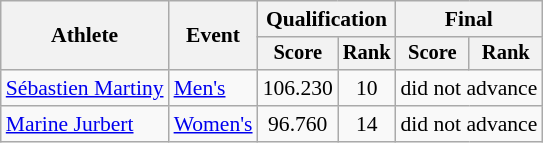<table class="wikitable" style="font-size:90%">
<tr>
<th rowspan="2">Athlete</th>
<th rowspan="2">Event</th>
<th colspan="2">Qualification</th>
<th colspan="2">Final</th>
</tr>
<tr style="font-size:95%">
<th>Score</th>
<th>Rank</th>
<th>Score</th>
<th>Rank</th>
</tr>
<tr align=center>
<td align=left><a href='#'>Sébastien Martiny</a></td>
<td align=left><a href='#'>Men's</a></td>
<td>106.230</td>
<td>10</td>
<td colspan=2>did not advance</td>
</tr>
<tr align=center>
<td align=left><a href='#'>Marine Jurbert</a></td>
<td align=left><a href='#'>Women's</a></td>
<td>96.760</td>
<td>14</td>
<td colspan=2>did not advance</td>
</tr>
</table>
